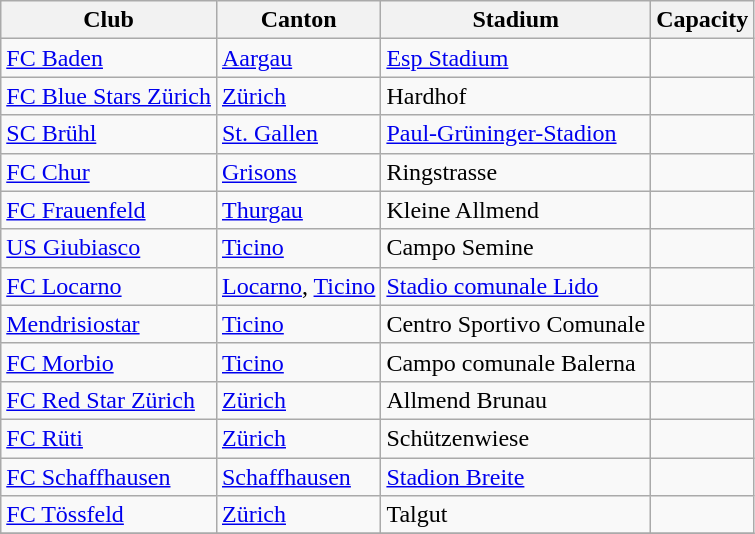<table class="wikitable">
<tr>
<th>Club</th>
<th>Canton</th>
<th>Stadium</th>
<th>Capacity</th>
</tr>
<tr>
<td><a href='#'>FC Baden</a></td>
<td><a href='#'>Aargau</a></td>
<td><a href='#'>Esp Stadium</a></td>
<td></td>
</tr>
<tr>
<td><a href='#'>FC Blue Stars Zürich</a></td>
<td><a href='#'>Zürich</a></td>
<td>Hardhof</td>
<td></td>
</tr>
<tr>
<td><a href='#'>SC Brühl</a></td>
<td><a href='#'>St. Gallen</a></td>
<td><a href='#'>Paul-Grüninger-Stadion</a></td>
<td></td>
</tr>
<tr>
<td><a href='#'>FC Chur</a></td>
<td><a href='#'>Grisons</a></td>
<td>Ringstrasse</td>
<td></td>
</tr>
<tr>
<td><a href='#'>FC Frauenfeld</a></td>
<td><a href='#'>Thurgau</a></td>
<td>Kleine Allmend</td>
<td></td>
</tr>
<tr>
<td><a href='#'>US Giubiasco</a></td>
<td><a href='#'>Ticino</a></td>
<td>Campo Semine</td>
<td></td>
</tr>
<tr>
<td><a href='#'>FC Locarno</a></td>
<td><a href='#'>Locarno</a>, <a href='#'>Ticino</a></td>
<td><a href='#'>Stadio comunale Lido</a></td>
<td></td>
</tr>
<tr>
<td><a href='#'>Mendrisiostar</a></td>
<td><a href='#'>Ticino</a></td>
<td>Centro Sportivo Comunale</td>
<td></td>
</tr>
<tr>
<td><a href='#'>FC Morbio</a></td>
<td><a href='#'>Ticino</a></td>
<td>Campo comunale Balerna</td>
<td></td>
</tr>
<tr>
<td><a href='#'>FC Red Star Zürich</a></td>
<td><a href='#'>Zürich</a></td>
<td>Allmend Brunau</td>
<td></td>
</tr>
<tr>
<td><a href='#'>FC Rüti</a></td>
<td><a href='#'>Zürich</a></td>
<td>Schützenwiese</td>
<td></td>
</tr>
<tr>
<td><a href='#'>FC Schaffhausen</a></td>
<td><a href='#'>Schaffhausen</a></td>
<td><a href='#'>Stadion Breite</a></td>
<td></td>
</tr>
<tr>
<td><a href='#'>FC Tössfeld</a></td>
<td><a href='#'>Zürich</a></td>
<td>Talgut</td>
<td></td>
</tr>
<tr>
</tr>
</table>
